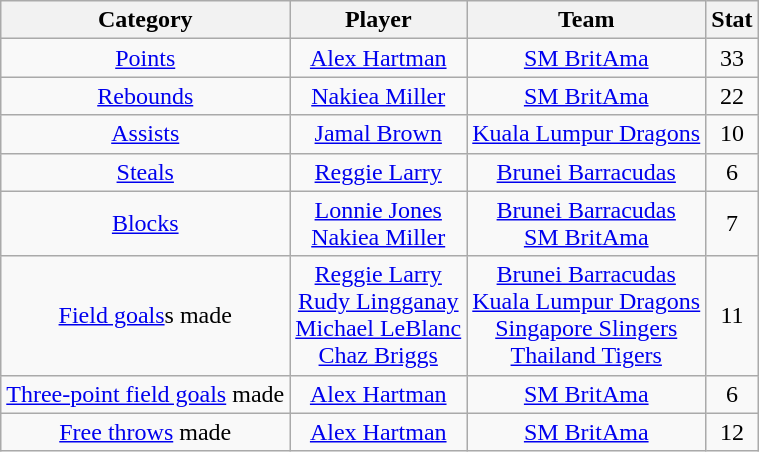<table class="wikitable" style="text-align:center">
<tr>
<th>Category</th>
<th>Player</th>
<th>Team</th>
<th>Stat</th>
</tr>
<tr>
<td><a href='#'>Points</a></td>
<td><a href='#'>Alex Hartman</a></td>
<td><a href='#'>SM BritAma</a></td>
<td>33</td>
</tr>
<tr>
<td><a href='#'>Rebounds</a></td>
<td><a href='#'>Nakiea Miller</a></td>
<td><a href='#'>SM BritAma</a></td>
<td>22</td>
</tr>
<tr>
<td><a href='#'>Assists</a></td>
<td><a href='#'>Jamal Brown</a></td>
<td><a href='#'>Kuala Lumpur Dragons</a></td>
<td>10</td>
</tr>
<tr>
<td><a href='#'>Steals</a></td>
<td><a href='#'>Reggie Larry</a></td>
<td><a href='#'>Brunei Barracudas</a></td>
<td>6</td>
</tr>
<tr>
<td><a href='#'>Blocks</a></td>
<td><a href='#'>Lonnie Jones</a> <br> <a href='#'>Nakiea Miller</a></td>
<td><a href='#'>Brunei Barracudas</a> <br> <a href='#'>SM BritAma</a></td>
<td>7</td>
</tr>
<tr>
<td><a href='#'>Field goals</a>s made</td>
<td><a href='#'>Reggie Larry</a> <br> <a href='#'>Rudy Lingganay</a> <br> <a href='#'>Michael LeBlanc</a> <br> <a href='#'>Chaz Briggs</a></td>
<td><a href='#'>Brunei Barracudas</a> <br> <a href='#'>Kuala Lumpur Dragons</a> <br> <a href='#'>Singapore Slingers</a> <br> <a href='#'>Thailand Tigers</a></td>
<td>11</td>
</tr>
<tr>
<td><a href='#'>Three-point field goals</a> made</td>
<td><a href='#'>Alex Hartman</a></td>
<td><a href='#'>SM BritAma</a></td>
<td>6</td>
</tr>
<tr>
<td><a href='#'>Free throws</a> made</td>
<td><a href='#'>Alex Hartman</a></td>
<td><a href='#'>SM BritAma</a></td>
<td>12</td>
</tr>
</table>
